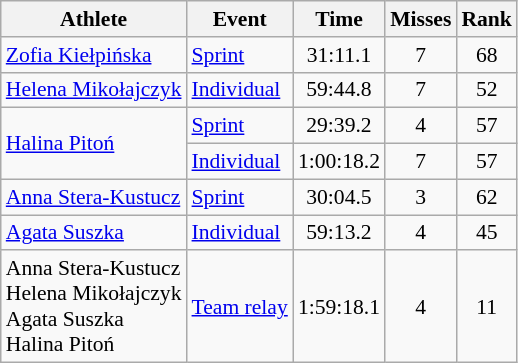<table class="wikitable" style="font-size:90%">
<tr>
<th>Athlete</th>
<th>Event</th>
<th>Time</th>
<th>Misses</th>
<th>Rank</th>
</tr>
<tr align=center>
<td align=left rowspan=1><a href='#'>Zofia Kiełpińska</a></td>
<td align=left><a href='#'>Sprint</a></td>
<td>31:11.1</td>
<td>7</td>
<td>68</td>
</tr>
<tr align=center>
<td align=left rowspan=1><a href='#'>Helena Mikołajczyk</a></td>
<td align=left><a href='#'>Individual</a></td>
<td>59:44.8</td>
<td>7</td>
<td>52</td>
</tr>
<tr align=center>
<td align=left rowspan=2><a href='#'>Halina Pitoń</a></td>
<td align=left><a href='#'>Sprint</a></td>
<td>29:39.2</td>
<td>4</td>
<td>57</td>
</tr>
<tr align=center>
<td align=left><a href='#'>Individual</a></td>
<td>1:00:18.2</td>
<td>7</td>
<td>57</td>
</tr>
<tr align=center>
<td align=left rowspan=1><a href='#'>Anna Stera-Kustucz</a></td>
<td align=left><a href='#'>Sprint</a></td>
<td>30:04.5</td>
<td>3</td>
<td>62</td>
</tr>
<tr align=center>
<td align=left rowspan=1><a href='#'>Agata Suszka</a></td>
<td align=left><a href='#'>Individual</a></td>
<td>59:13.2</td>
<td>4</td>
<td>45</td>
</tr>
<tr align=center>
<td align=left>Anna Stera-Kustucz<br>Helena Mikołajczyk<br>Agata Suszka<br>Halina Pitoń</td>
<td align=left><a href='#'>Team relay</a></td>
<td>1:59:18.1</td>
<td>4</td>
<td>11</td>
</tr>
</table>
